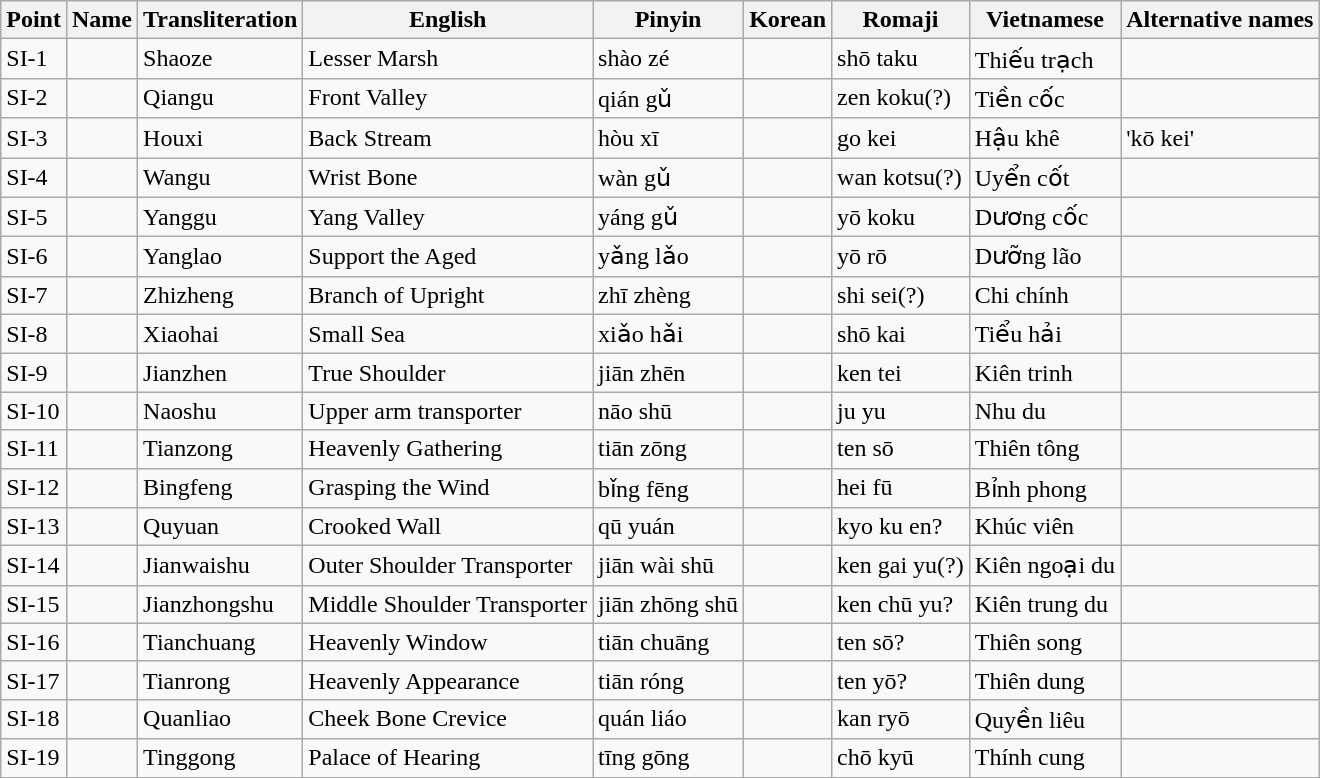<table class="wikitable">
<tr>
<th>Point</th>
<th>Name</th>
<th>Transliteration</th>
<th>English</th>
<th>Pinyin</th>
<th>Korean </th>
<th>Romaji</th>
<th>Vietnamese</th>
<th>Alternative names</th>
</tr>
<tr>
<td>SI-1</td>
<td></td>
<td>Shaoze</td>
<td>Lesser Marsh</td>
<td>shào zé</td>
<td></td>
<td>shō taku</td>
<td>Thiếu trạch</td>
<td></td>
</tr>
<tr>
<td>SI-2</td>
<td></td>
<td>Qiangu</td>
<td>Front Valley</td>
<td>qián gǔ</td>
<td></td>
<td>zen koku(?)</td>
<td>Tiền cốc</td>
<td></td>
</tr>
<tr>
<td>SI-3</td>
<td></td>
<td>Houxi</td>
<td>Back Stream</td>
<td>hòu xī</td>
<td></td>
<td>go kei</td>
<td>Hậu khê</td>
<td>'kō kei'</td>
</tr>
<tr>
<td>SI-4</td>
<td></td>
<td>Wangu</td>
<td>Wrist Bone</td>
<td>wàn gǔ</td>
<td></td>
<td>wan kotsu(?)</td>
<td>Uyển cốt</td>
<td></td>
</tr>
<tr>
<td>SI-5</td>
<td></td>
<td>Yanggu</td>
<td>Yang Valley</td>
<td>yáng gǔ</td>
<td></td>
<td>yō koku</td>
<td>Dương cốc</td>
<td></td>
</tr>
<tr>
<td>SI-6</td>
<td></td>
<td>Yanglao</td>
<td>Support the Aged</td>
<td>yǎng lǎo</td>
<td></td>
<td>yō rō</td>
<td>Dưỡng lão</td>
<td></td>
</tr>
<tr>
<td>SI-7</td>
<td></td>
<td>Zhizheng</td>
<td>Branch of Upright</td>
<td>zhī zhèng</td>
<td></td>
<td>shi sei(?)</td>
<td>Chi chính</td>
<td></td>
</tr>
<tr>
<td>SI-8</td>
<td></td>
<td>Xiaohai</td>
<td>Small Sea</td>
<td>xiǎo hǎi</td>
<td></td>
<td>shō kai</td>
<td>Tiểu hải</td>
<td></td>
</tr>
<tr>
<td>SI-9</td>
<td></td>
<td>Jianzhen</td>
<td>True Shoulder</td>
<td>jiān zhēn</td>
<td></td>
<td>ken tei</td>
<td>Kiên trinh</td>
<td></td>
</tr>
<tr>
<td>SI-10</td>
<td></td>
<td>Naoshu</td>
<td>Upper arm transporter</td>
<td>nāo shū</td>
<td></td>
<td>ju yu</td>
<td>Nhu du</td>
<td></td>
</tr>
<tr>
<td>SI-11</td>
<td></td>
<td>Tianzong</td>
<td>Heavenly Gathering</td>
<td>tiān zōng</td>
<td></td>
<td>ten sō</td>
<td>Thiên tông</td>
<td></td>
</tr>
<tr>
<td>SI-12</td>
<td></td>
<td>Bingfeng</td>
<td>Grasping the Wind</td>
<td>bǐng fēng</td>
<td></td>
<td>hei fū</td>
<td>Bỉnh phong</td>
<td></td>
</tr>
<tr>
<td>SI-13</td>
<td></td>
<td>Quyuan</td>
<td>Crooked Wall</td>
<td>qū yuán</td>
<td></td>
<td>kyo ku en?</td>
<td>Khúc viên</td>
<td></td>
</tr>
<tr>
<td>SI-14</td>
<td></td>
<td>Jianwaishu</td>
<td>Outer Shoulder Transporter</td>
<td>jiān wài shū</td>
<td></td>
<td>ken gai yu(?)</td>
<td>Kiên ngoại du</td>
<td></td>
</tr>
<tr>
<td>SI-15</td>
<td></td>
<td>Jianzhongshu</td>
<td>Middle Shoulder Transporter</td>
<td>jiān zhōng shū</td>
<td></td>
<td>ken chū yu?</td>
<td>Kiên trung du</td>
<td></td>
</tr>
<tr>
<td>SI-16</td>
<td></td>
<td>Tianchuang</td>
<td>Heavenly Window</td>
<td>tiān chuāng</td>
<td></td>
<td>ten sō?</td>
<td>Thiên song</td>
<td></td>
</tr>
<tr>
<td>SI-17</td>
<td></td>
<td>Tianrong</td>
<td>Heavenly Appearance</td>
<td>tiān róng</td>
<td></td>
<td>ten yō?</td>
<td>Thiên dung</td>
<td></td>
</tr>
<tr>
<td>SI-18</td>
<td></td>
<td>Quanliao</td>
<td>Cheek Bone Crevice</td>
<td>quán liáo</td>
<td></td>
<td>kan ryō</td>
<td>Quyền liêu</td>
<td></td>
</tr>
<tr>
<td>SI-19</td>
<td></td>
<td>Tinggong</td>
<td>Palace of Hearing</td>
<td>tīng gōng</td>
<td></td>
<td>chō kyū</td>
<td>Thính cung</td>
<td></td>
</tr>
</table>
